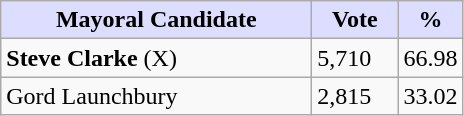<table class="wikitable">
<tr>
<th style="background:#ddf; width:200px;">Mayoral Candidate</th>
<th style="background:#ddf; width:50px;">Vote</th>
<th style="background:#ddf; width:30px;">%</th>
</tr>
<tr>
<td><strong>Steve Clarke</strong> (X)</td>
<td>5,710</td>
<td>66.98</td>
</tr>
<tr>
<td>Gord Launchbury</td>
<td>2,815</td>
<td>33.02</td>
</tr>
</table>
